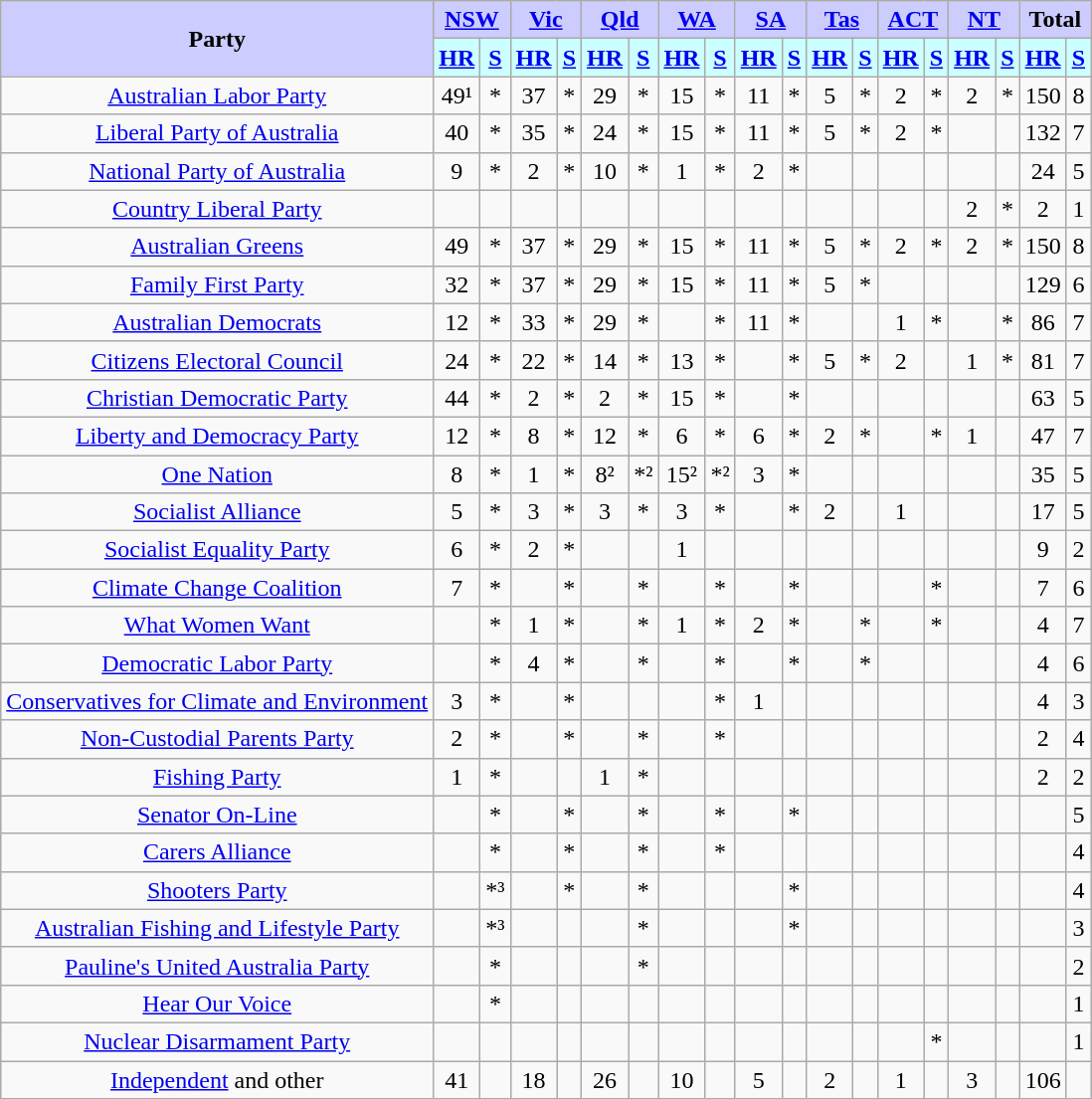<table class="wikitable" style="text-align:center">
<tr>
<th rowspan="2" style="background:#ccf;">Party</th>
<th colspan="2" style="background:#ccf;"><a href='#'>NSW</a></th>
<th colspan="2" style="background:#ccf;"><a href='#'>Vic</a></th>
<th colspan="2" style="background:#ccf;"><a href='#'>Qld</a></th>
<th colspan="2" style="background:#ccf;"><a href='#'>WA</a></th>
<th colspan="2" style="background:#ccf;"><a href='#'>SA</a></th>
<th colspan="2" style="background:#ccf;"><a href='#'>Tas</a></th>
<th colspan="2" style="background:#ccf;"><a href='#'>ACT</a></th>
<th colspan="2" style="background:#ccf;"><a href='#'>NT</a></th>
<th colspan="2" style="background:#ccf;">Total</th>
</tr>
<tr>
<th style="background:#cff;"><a href='#'>HR</a></th>
<th style="background:#cff;"><a href='#'>S</a></th>
<th style="background:#cff;"><a href='#'>HR</a></th>
<th style="background:#cff;"><a href='#'>S</a></th>
<th style="background:#cff;"><a href='#'>HR</a></th>
<th style="background:#cff;"><a href='#'>S</a></th>
<th style="background:#cff;"><a href='#'>HR</a></th>
<th style="background:#cff;"><a href='#'>S</a></th>
<th style="background:#cff;"><a href='#'>HR</a></th>
<th style="background:#cff;"><a href='#'>S</a></th>
<th style="background:#cff;"><a href='#'>HR</a></th>
<th style="background:#cff;"><a href='#'>S</a></th>
<th style="background:#cff;"><a href='#'>HR</a></th>
<th style="background:#cff;"><a href='#'>S</a></th>
<th style="background:#cff;"><a href='#'>HR</a></th>
<th style="background:#cff;"><a href='#'>S</a></th>
<th style="background:#cff;"><a href='#'>HR</a></th>
<th style="background:#cff;"><a href='#'>S</a></th>
</tr>
<tr>
<td style="font-size:100%;"><a href='#'>Australian Labor Party</a></td>
<td>49¹</td>
<td>*</td>
<td>37</td>
<td>*</td>
<td>29</td>
<td>*</td>
<td>15</td>
<td>*</td>
<td>11</td>
<td>*</td>
<td>5</td>
<td>*</td>
<td>2</td>
<td>*</td>
<td>2</td>
<td>*</td>
<td>150</td>
<td>8</td>
</tr>
<tr>
<td style="font-size:100%;"><a href='#'>Liberal Party of Australia</a></td>
<td>40</td>
<td>*</td>
<td>35</td>
<td>*</td>
<td>24</td>
<td>*</td>
<td>15</td>
<td>*</td>
<td>11</td>
<td>*</td>
<td>5</td>
<td>*</td>
<td>2</td>
<td>*</td>
<td></td>
<td></td>
<td>132</td>
<td>7</td>
</tr>
<tr>
<td style="font-size:100%;"><a href='#'>National Party of Australia</a></td>
<td>9</td>
<td>*</td>
<td>2</td>
<td>*</td>
<td>10</td>
<td>*</td>
<td>1</td>
<td>*</td>
<td>2</td>
<td>*</td>
<td></td>
<td></td>
<td></td>
<td></td>
<td></td>
<td></td>
<td>24</td>
<td>5</td>
</tr>
<tr>
<td style="font-size:100%;"><a href='#'>Country Liberal Party</a></td>
<td></td>
<td></td>
<td></td>
<td></td>
<td></td>
<td></td>
<td></td>
<td></td>
<td></td>
<td></td>
<td></td>
<td></td>
<td></td>
<td></td>
<td>2</td>
<td>*</td>
<td>2</td>
<td>1</td>
</tr>
<tr>
<td style="font-size:100%;"><a href='#'>Australian Greens</a></td>
<td>49</td>
<td>*</td>
<td>37</td>
<td>*</td>
<td>29</td>
<td>*</td>
<td>15</td>
<td>*</td>
<td>11</td>
<td>*</td>
<td>5</td>
<td>*</td>
<td>2</td>
<td>*</td>
<td>2</td>
<td>*</td>
<td>150</td>
<td>8</td>
</tr>
<tr>
<td style="font-size:100%;"><a href='#'>Family First Party</a></td>
<td>32</td>
<td>*</td>
<td>37</td>
<td>*</td>
<td>29</td>
<td>*</td>
<td>15</td>
<td>*</td>
<td>11</td>
<td>*</td>
<td>5</td>
<td>*</td>
<td></td>
<td></td>
<td></td>
<td></td>
<td>129</td>
<td>6</td>
</tr>
<tr>
<td style="font-size:100%;"><a href='#'>Australian Democrats</a></td>
<td>12</td>
<td>*</td>
<td>33</td>
<td>*</td>
<td>29</td>
<td>*</td>
<td></td>
<td>*</td>
<td>11</td>
<td>*</td>
<td></td>
<td></td>
<td>1</td>
<td>*</td>
<td></td>
<td>*</td>
<td>86</td>
<td>7</td>
</tr>
<tr>
<td style="font-size:100%;"><a href='#'>Citizens Electoral Council</a></td>
<td>24</td>
<td>*</td>
<td>22</td>
<td>*</td>
<td>14</td>
<td>*</td>
<td>13</td>
<td>*</td>
<td></td>
<td>*</td>
<td>5</td>
<td>*</td>
<td>2</td>
<td></td>
<td>1</td>
<td>*</td>
<td>81</td>
<td>7</td>
</tr>
<tr>
<td style="font-size:100%;"><a href='#'>Christian Democratic Party</a></td>
<td>44</td>
<td>*</td>
<td>2</td>
<td>*</td>
<td>2</td>
<td>*</td>
<td>15</td>
<td>*</td>
<td></td>
<td>*</td>
<td></td>
<td></td>
<td></td>
<td></td>
<td></td>
<td></td>
<td>63</td>
<td>5</td>
</tr>
<tr>
<td style="font-size:100%;"><a href='#'>Liberty and Democracy Party</a></td>
<td>12</td>
<td>*</td>
<td>8</td>
<td>*</td>
<td>12</td>
<td>*</td>
<td>6</td>
<td>*</td>
<td>6</td>
<td>*</td>
<td>2</td>
<td>*</td>
<td></td>
<td>*</td>
<td>1</td>
<td></td>
<td>47</td>
<td>7</td>
</tr>
<tr>
<td style="font-size:100%;"><a href='#'>One Nation</a></td>
<td>8</td>
<td>*</td>
<td>1</td>
<td>*</td>
<td>8²</td>
<td>*²</td>
<td>15²</td>
<td>*²</td>
<td>3</td>
<td>*</td>
<td></td>
<td></td>
<td></td>
<td></td>
<td></td>
<td></td>
<td>35</td>
<td>5</td>
</tr>
<tr>
<td style="font-size:100%;"><a href='#'>Socialist Alliance</a></td>
<td>5</td>
<td>*</td>
<td>3</td>
<td>*</td>
<td>3</td>
<td>*</td>
<td>3</td>
<td>*</td>
<td></td>
<td>*</td>
<td>2</td>
<td></td>
<td>1</td>
<td></td>
<td></td>
<td></td>
<td>17</td>
<td>5</td>
</tr>
<tr>
<td style="font-size:100%;"><a href='#'>Socialist Equality Party</a></td>
<td>6</td>
<td>*</td>
<td>2</td>
<td>*</td>
<td></td>
<td></td>
<td>1</td>
<td></td>
<td></td>
<td></td>
<td></td>
<td></td>
<td></td>
<td></td>
<td></td>
<td></td>
<td>9</td>
<td>2</td>
</tr>
<tr>
<td style="font-size:100%;"><a href='#'>Climate Change Coalition</a></td>
<td>7</td>
<td>*</td>
<td></td>
<td>*</td>
<td></td>
<td>*</td>
<td></td>
<td>*</td>
<td></td>
<td>*</td>
<td></td>
<td></td>
<td></td>
<td>*</td>
<td></td>
<td></td>
<td>7</td>
<td>6</td>
</tr>
<tr>
<td style="font-size:100%;"><a href='#'>What Women Want</a></td>
<td></td>
<td>*</td>
<td>1</td>
<td>*</td>
<td></td>
<td>*</td>
<td>1</td>
<td>*</td>
<td>2</td>
<td>*</td>
<td></td>
<td>*</td>
<td></td>
<td>*</td>
<td></td>
<td></td>
<td>4</td>
<td>7</td>
</tr>
<tr>
<td style="font-size:100%;"><a href='#'>Democratic Labor Party</a></td>
<td></td>
<td>*</td>
<td>4</td>
<td>*</td>
<td></td>
<td>*</td>
<td></td>
<td>*</td>
<td></td>
<td>*</td>
<td></td>
<td>*</td>
<td></td>
<td></td>
<td></td>
<td></td>
<td>4</td>
<td>6</td>
</tr>
<tr>
<td style="font-size:100%;"><a href='#'>Conservatives for Climate and Environment</a></td>
<td>3</td>
<td>*</td>
<td></td>
<td>*</td>
<td></td>
<td></td>
<td></td>
<td>*</td>
<td>1</td>
<td></td>
<td></td>
<td></td>
<td></td>
<td></td>
<td></td>
<td></td>
<td>4</td>
<td>3</td>
</tr>
<tr>
<td style="font-size:100%;"><a href='#'>Non-Custodial Parents Party</a></td>
<td>2</td>
<td>*</td>
<td></td>
<td>*</td>
<td></td>
<td>*</td>
<td></td>
<td>*</td>
<td></td>
<td></td>
<td></td>
<td></td>
<td></td>
<td></td>
<td></td>
<td></td>
<td>2</td>
<td>4</td>
</tr>
<tr>
<td style="font-size:100%;"><a href='#'>Fishing Party</a></td>
<td>1</td>
<td>*</td>
<td></td>
<td></td>
<td>1</td>
<td>*</td>
<td></td>
<td></td>
<td></td>
<td></td>
<td></td>
<td></td>
<td></td>
<td></td>
<td></td>
<td></td>
<td>2</td>
<td>2</td>
</tr>
<tr>
<td style="font-size:100%;"><a href='#'>Senator On-Line</a></td>
<td></td>
<td>*</td>
<td></td>
<td>*</td>
<td></td>
<td>*</td>
<td></td>
<td>*</td>
<td></td>
<td>*</td>
<td></td>
<td></td>
<td></td>
<td></td>
<td></td>
<td></td>
<td></td>
<td>5</td>
</tr>
<tr>
<td style="font-size:100%;"><a href='#'>Carers Alliance</a></td>
<td></td>
<td>*</td>
<td></td>
<td>*</td>
<td></td>
<td>*</td>
<td></td>
<td>*</td>
<td></td>
<td></td>
<td></td>
<td></td>
<td></td>
<td></td>
<td></td>
<td></td>
<td></td>
<td>4</td>
</tr>
<tr>
<td style="font-size:100%;"><a href='#'>Shooters Party</a></td>
<td></td>
<td>*³</td>
<td></td>
<td>*</td>
<td></td>
<td>*</td>
<td></td>
<td></td>
<td></td>
<td>*</td>
<td></td>
<td></td>
<td></td>
<td></td>
<td></td>
<td></td>
<td></td>
<td>4</td>
</tr>
<tr>
<td style="font-size:100%;"><a href='#'>Australian Fishing and Lifestyle Party</a></td>
<td></td>
<td>*³</td>
<td></td>
<td></td>
<td></td>
<td>*</td>
<td></td>
<td></td>
<td></td>
<td>*</td>
<td></td>
<td></td>
<td></td>
<td></td>
<td></td>
<td></td>
<td></td>
<td>3</td>
</tr>
<tr>
<td style="font-size:100%;"><a href='#'>Pauline's United Australia Party</a></td>
<td></td>
<td>*</td>
<td></td>
<td></td>
<td></td>
<td>*</td>
<td></td>
<td></td>
<td></td>
<td></td>
<td></td>
<td></td>
<td></td>
<td></td>
<td></td>
<td></td>
<td></td>
<td>2</td>
</tr>
<tr>
<td style="font-size:100%;"><a href='#'>Hear Our Voice</a></td>
<td></td>
<td>*</td>
<td></td>
<td></td>
<td></td>
<td></td>
<td></td>
<td></td>
<td></td>
<td></td>
<td></td>
<td></td>
<td></td>
<td></td>
<td></td>
<td></td>
<td></td>
<td>1</td>
</tr>
<tr>
<td style="font-size:100%;"><a href='#'>Nuclear Disarmament Party</a></td>
<td></td>
<td></td>
<td></td>
<td></td>
<td></td>
<td></td>
<td></td>
<td></td>
<td></td>
<td></td>
<td></td>
<td></td>
<td></td>
<td>*</td>
<td></td>
<td></td>
<td></td>
<td>1</td>
</tr>
<tr>
<td style="font-size:100%;"><a href='#'>Independent</a> and other</td>
<td>41</td>
<td></td>
<td>18</td>
<td></td>
<td>26</td>
<td></td>
<td>10</td>
<td></td>
<td>5</td>
<td></td>
<td>2</td>
<td></td>
<td>1</td>
<td></td>
<td>3</td>
<td></td>
<td>106</td>
<td></td>
</tr>
</table>
